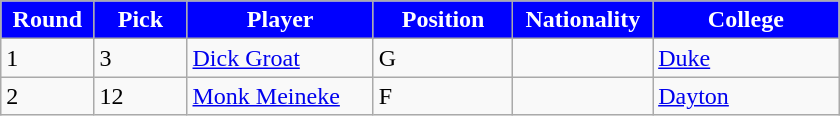<table class="wikitable sortable sortable">
<tr>
<th style="background:#0000FF; color:white" width="10%">Round</th>
<th style="background:#0000FF; color:white" width="10%">Pick</th>
<th style="background:#0000FF; color:white" width="20%">Player</th>
<th style="background:#0000FF; color:white" width="15%">Position</th>
<th style="background:#0000FF; color:white" width="15%">Nationality</th>
<th style="background:#0000FF; color:white" width="20%">College</th>
</tr>
<tr>
<td>1</td>
<td>3</td>
<td><a href='#'>Dick Groat</a></td>
<td>G</td>
<td></td>
<td><a href='#'>Duke</a></td>
</tr>
<tr>
<td>2</td>
<td>12</td>
<td><a href='#'>Monk Meineke</a></td>
<td>F</td>
<td></td>
<td><a href='#'>Dayton</a></td>
</tr>
</table>
